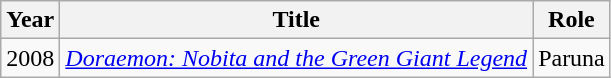<table class="wikitable">
<tr>
<th>Year</th>
<th>Title</th>
<th>Role</th>
</tr>
<tr>
<td>2008</td>
<td><em><a href='#'>Doraemon: Nobita and the Green Giant Legend</a></em></td>
<td>Paruna</td>
</tr>
</table>
